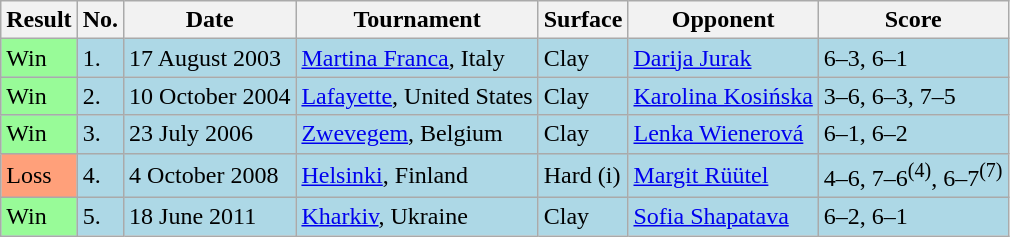<table class="sortable wikitable">
<tr>
<th>Result</th>
<th>No.</th>
<th>Date</th>
<th>Tournament</th>
<th>Surface</th>
<th>Opponent</th>
<th class="unsortable">Score</th>
</tr>
<tr style="background:lightblue;">
<td style="background:#98fb98;">Win</td>
<td>1.</td>
<td>17 August 2003</td>
<td><a href='#'>Martina Franca</a>, Italy</td>
<td>Clay</td>
<td> <a href='#'>Darija Jurak</a></td>
<td>6–3, 6–1</td>
</tr>
<tr style="background:lightblue;">
<td style="background:#98fb98;">Win</td>
<td>2.</td>
<td>10 October 2004</td>
<td><a href='#'>Lafayette</a>, United States</td>
<td>Clay</td>
<td> <a href='#'>Karolina Kosińska</a></td>
<td>3–6, 6–3, 7–5</td>
</tr>
<tr style="background:lightblue;">
<td style="background:#98fb98;">Win</td>
<td>3.</td>
<td>23 July 2006</td>
<td><a href='#'>Zwevegem</a>, Belgium</td>
<td>Clay</td>
<td> <a href='#'>Lenka Wienerová</a></td>
<td>6–1, 6–2</td>
</tr>
<tr style="background:lightblue;">
<td style="background:#ffa07a;">Loss</td>
<td>4.</td>
<td>4 October 2008</td>
<td><a href='#'>Helsinki</a>, Finland</td>
<td>Hard (i)</td>
<td> <a href='#'>Margit Rüütel</a></td>
<td>4–6, 7–6<sup>(4)</sup>, 6–7<sup>(7)</sup></td>
</tr>
<tr style="background:lightblue;">
<td style="background:#98fb98;">Win</td>
<td>5.</td>
<td>18 June 2011</td>
<td><a href='#'>Kharkiv</a>, Ukraine</td>
<td>Clay</td>
<td> <a href='#'>Sofia Shapatava</a></td>
<td>6–2, 6–1</td>
</tr>
</table>
